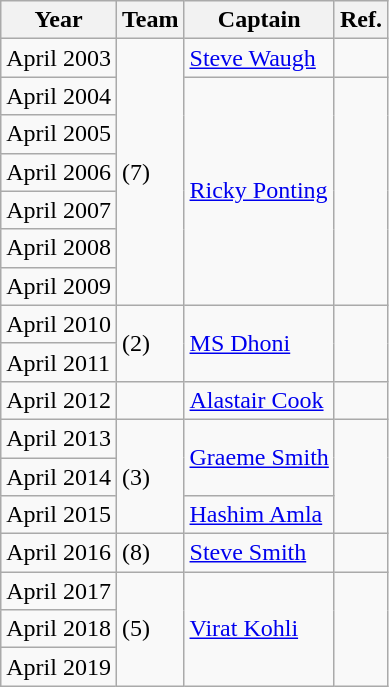<table class="wikitable">
<tr>
<th>Year</th>
<th>Team</th>
<th>Captain</th>
<th>Ref.</th>
</tr>
<tr>
<td>April 2003</td>
<td rowspan="7"> (7)</td>
<td><a href='#'>Steve Waugh</a></td>
<td></td>
</tr>
<tr>
<td>April 2004</td>
<td rowspan="6"><a href='#'>Ricky Ponting</a></td>
<td rowspan="6"></td>
</tr>
<tr>
<td>April 2005</td>
</tr>
<tr>
<td>April 2006</td>
</tr>
<tr>
<td>April 2007</td>
</tr>
<tr>
<td>April 2008</td>
</tr>
<tr>
<td>April 2009</td>
</tr>
<tr>
<td>April 2010</td>
<td rowspan="2"> (2)</td>
<td rowspan="2"><a href='#'>MS Dhoni</a></td>
<td rowspan="2"></td>
</tr>
<tr>
<td>April 2011</td>
</tr>
<tr>
<td>April 2012</td>
<td></td>
<td><a href='#'>Alastair Cook</a></td>
<td></td>
</tr>
<tr>
<td>April 2013</td>
<td rowspan="3"> (3)</td>
<td rowspan="2"><a href='#'>Graeme Smith</a></td>
<td rowspan="3"></td>
</tr>
<tr>
<td>April 2014</td>
</tr>
<tr>
<td>April 2015</td>
<td><a href='#'>Hashim Amla</a></td>
</tr>
<tr>
<td>April 2016</td>
<td> (8)</td>
<td><a href='#'>Steve Smith</a></td>
<td></td>
</tr>
<tr>
<td>April 2017</td>
<td rowspan="3"> (5)</td>
<td rowspan="3"><a href='#'>Virat Kohli</a></td>
<td rowspan="3"></td>
</tr>
<tr>
<td>April 2018</td>
</tr>
<tr>
<td>April 2019</td>
</tr>
</table>
